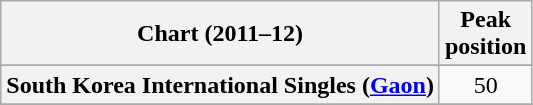<table class="wikitable sortable plainrowheaders" style="text-align:center">
<tr>
<th scope="col">Chart (2011–12)</th>
<th scope="col">Peak<br>position</th>
</tr>
<tr>
</tr>
<tr>
</tr>
<tr>
</tr>
<tr>
</tr>
<tr>
</tr>
<tr>
<th scope="row">South Korea International Singles (<a href='#'>Gaon</a>)</th>
<td>50</td>
</tr>
<tr>
</tr>
</table>
